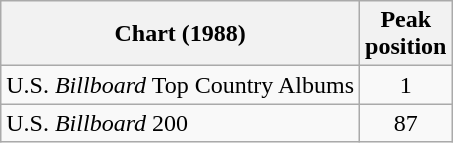<table class="wikitable">
<tr>
<th>Chart (1988)</th>
<th>Peak<br>position</th>
</tr>
<tr>
<td>U.S. <em>Billboard</em> Top Country Albums</td>
<td align="center">1</td>
</tr>
<tr>
<td>U.S. <em>Billboard</em> 200</td>
<td align="center">87</td>
</tr>
</table>
